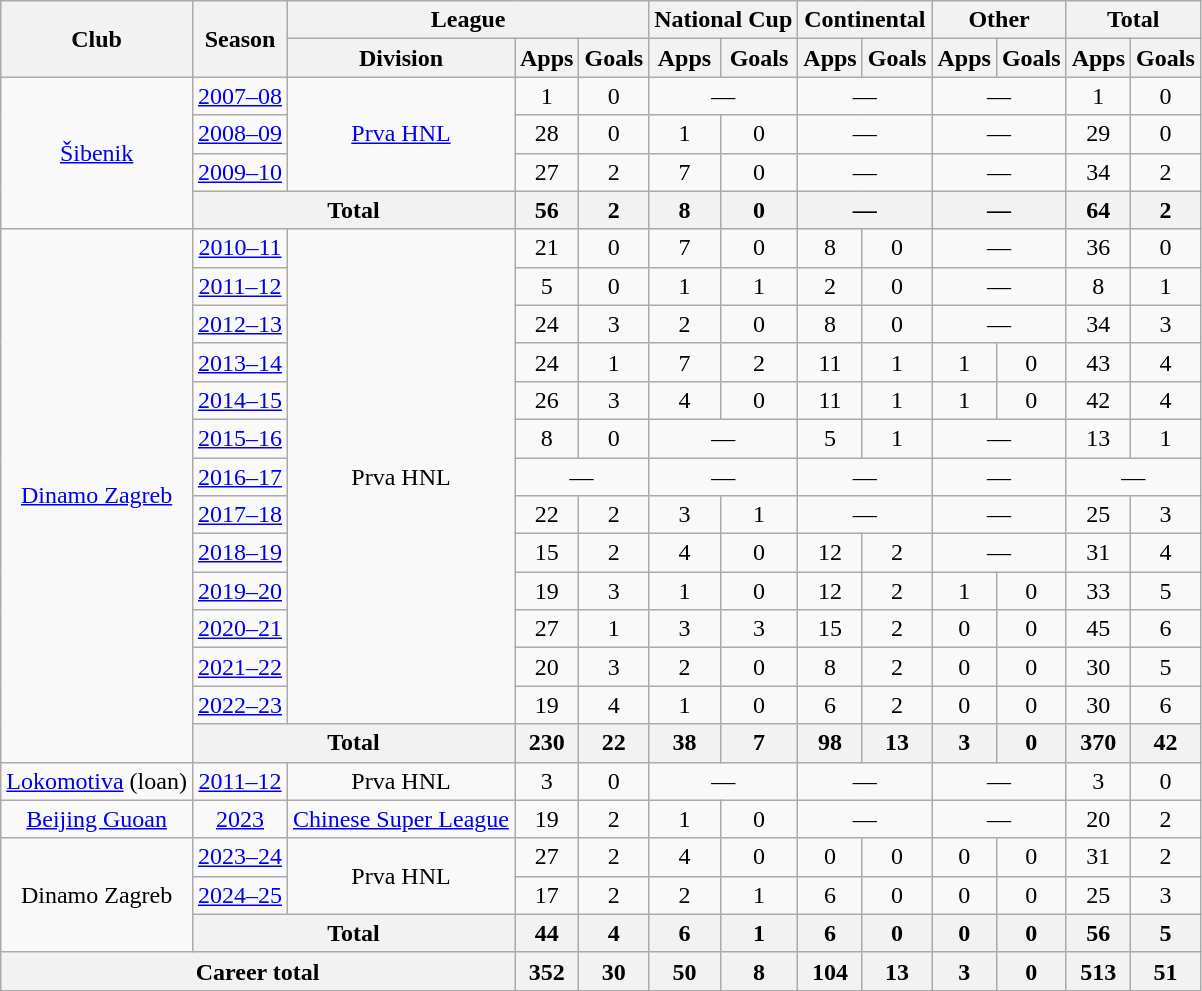<table class="wikitable" style="text-align:center">
<tr>
<th rowspan=2>Club</th>
<th rowspan=2>Season</th>
<th colspan=3>League</th>
<th colspan=2>National Cup</th>
<th colspan=2>Continental</th>
<th colspan=2>Other</th>
<th colspan=2>Total</th>
</tr>
<tr>
<th>Division</th>
<th>Apps</th>
<th>Goals</th>
<th>Apps</th>
<th>Goals</th>
<th>Apps</th>
<th>Goals</th>
<th>Apps</th>
<th>Goals</th>
<th>Apps</th>
<th>Goals</th>
</tr>
<tr>
<td rowspan="4"><a href='#'>Šibenik</a></td>
<td><a href='#'>2007–08</a></td>
<td rowspan="3"><a href='#'>Prva HNL</a></td>
<td>1</td>
<td>0</td>
<td colspan="2">—</td>
<td colspan="2">—</td>
<td colspan="2">—</td>
<td>1</td>
<td>0</td>
</tr>
<tr>
<td><a href='#'>2008–09</a></td>
<td>28</td>
<td>0</td>
<td>1</td>
<td>0</td>
<td colspan="2">—</td>
<td colspan="2">—</td>
<td>29</td>
<td>0</td>
</tr>
<tr>
<td><a href='#'>2009–10</a></td>
<td>27</td>
<td>2</td>
<td>7</td>
<td>0</td>
<td colspan="2">—</td>
<td colspan="2">—</td>
<td>34</td>
<td>2</td>
</tr>
<tr>
<th colspan="2">Total</th>
<th>56</th>
<th>2</th>
<th>8</th>
<th>0</th>
<th colspan="2">—</th>
<th colspan="2">—</th>
<th>64</th>
<th>2</th>
</tr>
<tr>
<td rowspan="14"><a href='#'>Dinamo Zagreb</a></td>
<td><a href='#'>2010–11</a></td>
<td rowspan="13">Prva HNL</td>
<td>21</td>
<td>0</td>
<td>7</td>
<td>0</td>
<td>8</td>
<td>0</td>
<td colspan="2">—</td>
<td>36</td>
<td>0</td>
</tr>
<tr>
<td><a href='#'>2011–12</a></td>
<td>5</td>
<td>0</td>
<td>1</td>
<td>1</td>
<td>2</td>
<td>0</td>
<td colspan="2">—</td>
<td>8</td>
<td>1</td>
</tr>
<tr>
<td><a href='#'>2012–13</a></td>
<td>24</td>
<td>3</td>
<td>2</td>
<td>0</td>
<td>8</td>
<td>0</td>
<td colspan="2">—</td>
<td>34</td>
<td>3</td>
</tr>
<tr>
<td><a href='#'>2013–14</a></td>
<td>24</td>
<td>1</td>
<td>7</td>
<td>2</td>
<td>11</td>
<td>1</td>
<td>1</td>
<td>0</td>
<td>43</td>
<td>4</td>
</tr>
<tr>
<td><a href='#'>2014–15</a></td>
<td>26</td>
<td>3</td>
<td>4</td>
<td>0</td>
<td>11</td>
<td>1</td>
<td>1</td>
<td>0</td>
<td>42</td>
<td>4</td>
</tr>
<tr>
<td><a href='#'>2015–16</a></td>
<td>8</td>
<td>0</td>
<td colspan="2">—</td>
<td>5</td>
<td>1</td>
<td colspan="2">—</td>
<td>13</td>
<td>1</td>
</tr>
<tr>
<td><a href='#'>2016–17</a></td>
<td colspan="2">—</td>
<td colspan="2">—</td>
<td colspan="2">—</td>
<td colspan="2">—</td>
<td colspan="2">—</td>
</tr>
<tr>
<td><a href='#'>2017–18</a></td>
<td>22</td>
<td>2</td>
<td>3</td>
<td>1</td>
<td colspan="2">—</td>
<td colspan="2">—</td>
<td>25</td>
<td>3</td>
</tr>
<tr>
<td><a href='#'>2018–19</a></td>
<td>15</td>
<td>2</td>
<td>4</td>
<td>0</td>
<td>12</td>
<td>2</td>
<td colspan="2">—</td>
<td>31</td>
<td>4</td>
</tr>
<tr>
<td><a href='#'>2019–20</a></td>
<td>19</td>
<td>3</td>
<td>1</td>
<td>0</td>
<td>12</td>
<td>2</td>
<td>1</td>
<td>0</td>
<td>33</td>
<td>5</td>
</tr>
<tr>
<td><a href='#'>2020–21</a></td>
<td>27</td>
<td>1</td>
<td>3</td>
<td>3</td>
<td>15</td>
<td>2</td>
<td>0</td>
<td>0</td>
<td>45</td>
<td>6</td>
</tr>
<tr>
<td><a href='#'>2021–22</a></td>
<td>20</td>
<td>3</td>
<td>2</td>
<td>0</td>
<td>8</td>
<td>2</td>
<td>0</td>
<td>0</td>
<td>30</td>
<td>5</td>
</tr>
<tr>
<td><a href='#'>2022–23</a></td>
<td>19</td>
<td>4</td>
<td>1</td>
<td>0</td>
<td>6</td>
<td>2</td>
<td>0</td>
<td>0</td>
<td>30</td>
<td>6</td>
</tr>
<tr>
<th colspan="2">Total</th>
<th>230</th>
<th>22</th>
<th>38</th>
<th>7</th>
<th>98</th>
<th>13</th>
<th>3</th>
<th>0</th>
<th>370</th>
<th>42</th>
</tr>
<tr>
<td><a href='#'>Lokomotiva</a> (loan)</td>
<td><a href='#'>2011–12</a></td>
<td>Prva HNL</td>
<td>3</td>
<td>0</td>
<td colspan="2">—</td>
<td colspan="2">—</td>
<td colspan="2">—</td>
<td>3</td>
<td>0</td>
</tr>
<tr>
<td><a href='#'>Beijing Guoan</a></td>
<td><a href='#'>2023</a></td>
<td><a href='#'>Chinese Super League</a></td>
<td>19</td>
<td>2</td>
<td>1</td>
<td>0</td>
<td colspan="2">—</td>
<td colspan="2">—</td>
<td>20</td>
<td>2</td>
</tr>
<tr>
<td rowspan="3">Dinamo Zagreb</td>
<td><a href='#'>2023–24</a></td>
<td rowspan="2">Prva HNL</td>
<td>27</td>
<td>2</td>
<td>4</td>
<td>0</td>
<td>0</td>
<td>0</td>
<td>0</td>
<td>0</td>
<td>31</td>
<td>2</td>
</tr>
<tr>
<td><a href='#'>2024–25</a></td>
<td>17</td>
<td>2</td>
<td>2</td>
<td>1</td>
<td>6</td>
<td>0</td>
<td>0</td>
<td>0</td>
<td>25</td>
<td>3</td>
</tr>
<tr>
<th colspan="2">Total</th>
<th>44</th>
<th>4</th>
<th>6</th>
<th>1</th>
<th>6</th>
<th>0</th>
<th>0</th>
<th>0</th>
<th>56</th>
<th>5</th>
</tr>
<tr>
<th colspan="3">Career total</th>
<th>352</th>
<th>30</th>
<th>50</th>
<th>8</th>
<th>104</th>
<th>13</th>
<th>3</th>
<th>0</th>
<th>513</th>
<th>51</th>
</tr>
</table>
